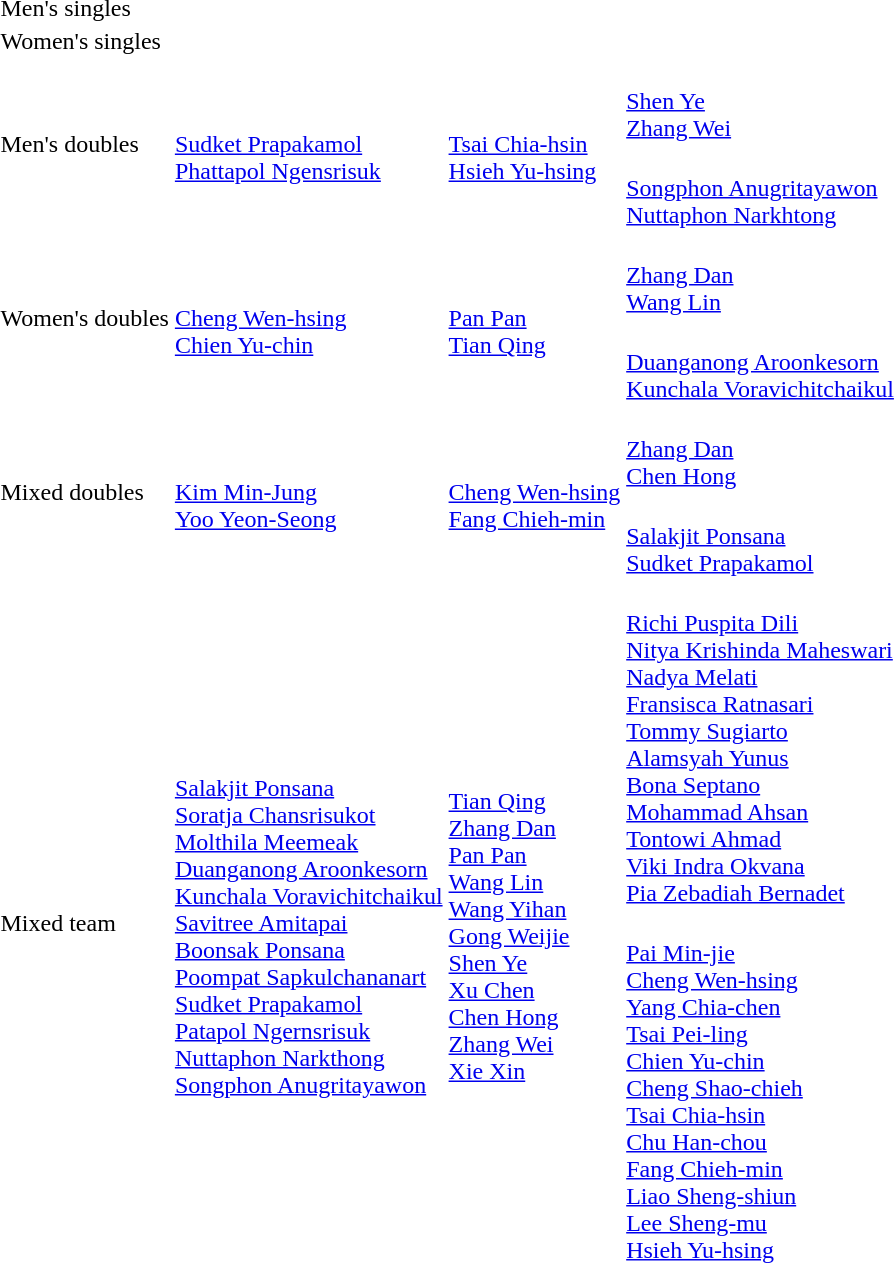<table>
<tr>
<td rowspan=2>Men's singles<br></td>
<td rowspan=2></td>
<td rowspan=2></td>
<td></td>
</tr>
<tr>
<td></td>
</tr>
<tr>
<td rowspan=2>Women's singles<br></td>
<td rowspan=2></td>
<td rowspan=2></td>
<td></td>
</tr>
<tr>
<td></td>
</tr>
<tr>
<td rowspan=2>Men's doubles<br></td>
<td rowspan=2><br><a href='#'>Sudket Prapakamol</a> <br><a href='#'>Phattapol Ngensrisuk</a></td>
<td rowspan=2><br><a href='#'>Tsai Chia-hsin</a> <br><a href='#'>Hsieh Yu-hsing</a></td>
<td><br><a href='#'>Shen Ye</a> <br><a href='#'>Zhang Wei</a></td>
</tr>
<tr>
<td><br><a href='#'>Songphon Anugritayawon</a> <br><a href='#'>Nuttaphon Narkhtong</a></td>
</tr>
<tr>
<td rowspan=2>Women's doubles<br></td>
<td rowspan=2><br><a href='#'>Cheng Wen-hsing</a> <br><a href='#'>Chien Yu-chin</a></td>
<td rowspan=2><br><a href='#'>Pan Pan</a> <br><a href='#'>Tian Qing</a></td>
<td><br><a href='#'>Zhang Dan</a> <br><a href='#'>Wang Lin</a></td>
</tr>
<tr>
<td><br><a href='#'>Duanganong Aroonkesorn</a> <br><a href='#'>Kunchala Voravichitchaikul</a></td>
</tr>
<tr>
<td rowspan=2>Mixed doubles<br></td>
<td rowspan=2><br><a href='#'>Kim Min-Jung</a> <br><a href='#'>Yoo Yeon-Seong</a></td>
<td rowspan=2><br><a href='#'>Cheng Wen-hsing</a> <br><a href='#'>Fang Chieh-min</a></td>
<td><br><a href='#'>Zhang Dan</a> <br><a href='#'>Chen Hong</a></td>
</tr>
<tr>
<td><br><a href='#'>Salakjit Ponsana</a> <br><a href='#'>Sudket Prapakamol</a></td>
</tr>
<tr>
<td rowspan=2>Mixed team<br></td>
<td rowspan=2><br><a href='#'>Salakjit Ponsana</a><br><a href='#'>Soratja Chansrisukot</a><br><a href='#'>Molthila Meemeak</a><br><a href='#'>Duanganong Aroonkesorn</a><br><a href='#'>Kunchala Voravichitchaikul</a><br><a href='#'>Savitree Amitapai</a><br><a href='#'>Boonsak Ponsana</a><br><a href='#'>Poompat Sapkulchananart</a><br><a href='#'>Sudket Prapakamol</a><br><a href='#'>Patapol Ngernsrisuk</a><br><a href='#'>Nuttaphon Narkthong</a><br><a href='#'>Songphon Anugritayawon</a></td>
<td rowspan=2><br><a href='#'>Tian Qing</a><br><a href='#'>Zhang Dan</a><br><a href='#'>Pan Pan</a><br><a href='#'>Wang Lin</a><br><a href='#'>Wang Yihan</a><br><a href='#'>Gong Weijie</a><br><a href='#'>Shen Ye</a><br><a href='#'>Xu Chen</a><br><a href='#'>Chen Hong</a><br><a href='#'>Zhang Wei</a><br><a href='#'>Xie Xin</a></td>
<td><br><a href='#'>Richi Puspita Dili</a><br><a href='#'>Nitya Krishinda Maheswari</a><br><a href='#'>Nadya Melati</a><br><a href='#'>Fransisca Ratnasari</a><br><a href='#'>Tommy Sugiarto</a><br><a href='#'>Alamsyah Yunus</a><br><a href='#'>Bona Septano</a><br><a href='#'>Mohammad Ahsan</a><br><a href='#'>Tontowi Ahmad</a><br><a href='#'>Viki Indra Okvana</a><br><a href='#'>Pia Zebadiah Bernadet</a></td>
</tr>
<tr>
<td><br><a href='#'>Pai Min-jie</a><br><a href='#'>Cheng Wen-hsing</a><br><a href='#'>Yang Chia-chen</a><br><a href='#'>Tsai Pei-ling</a><br><a href='#'>Chien Yu-chin</a><br><a href='#'>Cheng Shao-chieh</a><br><a href='#'>Tsai Chia-hsin</a><br><a href='#'>Chu Han-chou</a><br><a href='#'>Fang Chieh-min</a><br><a href='#'>Liao Sheng-shiun</a><br><a href='#'>Lee Sheng-mu</a><br><a href='#'>Hsieh Yu-hsing</a></td>
</tr>
</table>
